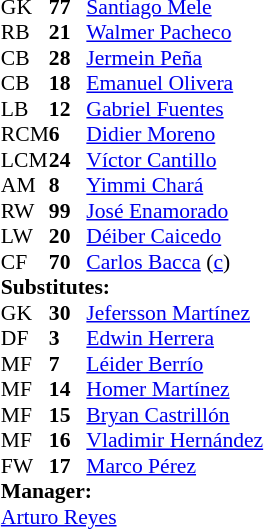<table style="font-size:90%; margin:0.2em auto;" cellspacing="0" cellpadding="0">
<tr>
<th width="25"></th>
<th width="25"></th>
</tr>
<tr>
<td>GK</td>
<td><strong>77</strong></td>
<td> <a href='#'>Santiago Mele</a></td>
</tr>
<tr>
<td>RB</td>
<td><strong>21</strong></td>
<td> <a href='#'>Walmer Pacheco</a></td>
<td></td>
<td></td>
</tr>
<tr>
<td>CB</td>
<td><strong>28</strong></td>
<td> <a href='#'>Jermein Peña</a></td>
<td></td>
</tr>
<tr>
<td>CB</td>
<td><strong>18</strong></td>
<td> <a href='#'>Emanuel Olivera</a></td>
</tr>
<tr>
<td>LB</td>
<td><strong>12</strong></td>
<td> <a href='#'>Gabriel Fuentes</a></td>
</tr>
<tr>
<td>RCM</td>
<td><strong>6</strong></td>
<td> <a href='#'>Didier Moreno</a></td>
<td></td>
</tr>
<tr>
<td>LCM</td>
<td><strong>24</strong></td>
<td> <a href='#'>Víctor Cantillo</a></td>
<td></td>
<td></td>
</tr>
<tr>
<td>AM</td>
<td><strong>8</strong></td>
<td> <a href='#'>Yimmi Chará</a></td>
</tr>
<tr>
<td>RW</td>
<td><strong>99</strong></td>
<td> <a href='#'>José Enamorado</a></td>
<td></td>
<td></td>
</tr>
<tr>
<td>LW</td>
<td><strong>20</strong></td>
<td> <a href='#'>Déiber Caicedo</a></td>
<td></td>
<td></td>
</tr>
<tr>
<td>CF</td>
<td><strong>70</strong></td>
<td> <a href='#'>Carlos Bacca</a> (<a href='#'>c</a>)</td>
<td></td>
<td></td>
</tr>
<tr>
<td colspan=3><strong>Substitutes:</strong></td>
</tr>
<tr>
<td>GK</td>
<td><strong>30</strong></td>
<td> <a href='#'>Jefersson Martínez</a></td>
</tr>
<tr>
<td>DF</td>
<td><strong>3</strong></td>
<td> <a href='#'>Edwin Herrera</a></td>
<td></td>
<td></td>
</tr>
<tr>
<td>MF</td>
<td><strong>7</strong></td>
<td> <a href='#'>Léider Berrío</a></td>
</tr>
<tr>
<td>MF</td>
<td><strong>14</strong></td>
<td> <a href='#'>Homer Martínez</a></td>
<td></td>
<td></td>
</tr>
<tr>
<td>MF</td>
<td><strong>15</strong></td>
<td> <a href='#'>Bryan Castrillón</a></td>
<td></td>
<td></td>
</tr>
<tr>
<td>MF</td>
<td><strong>16</strong></td>
<td> <a href='#'>Vladimir Hernández</a></td>
<td></td>
<td></td>
</tr>
<tr>
<td>FW</td>
<td><strong>17</strong></td>
<td> <a href='#'>Marco Pérez</a></td>
<td></td>
<td></td>
</tr>
<tr>
<td colspan=3><strong>Manager:</strong></td>
</tr>
<tr>
<td colspan="4"> <a href='#'>Arturo Reyes</a></td>
</tr>
</table>
